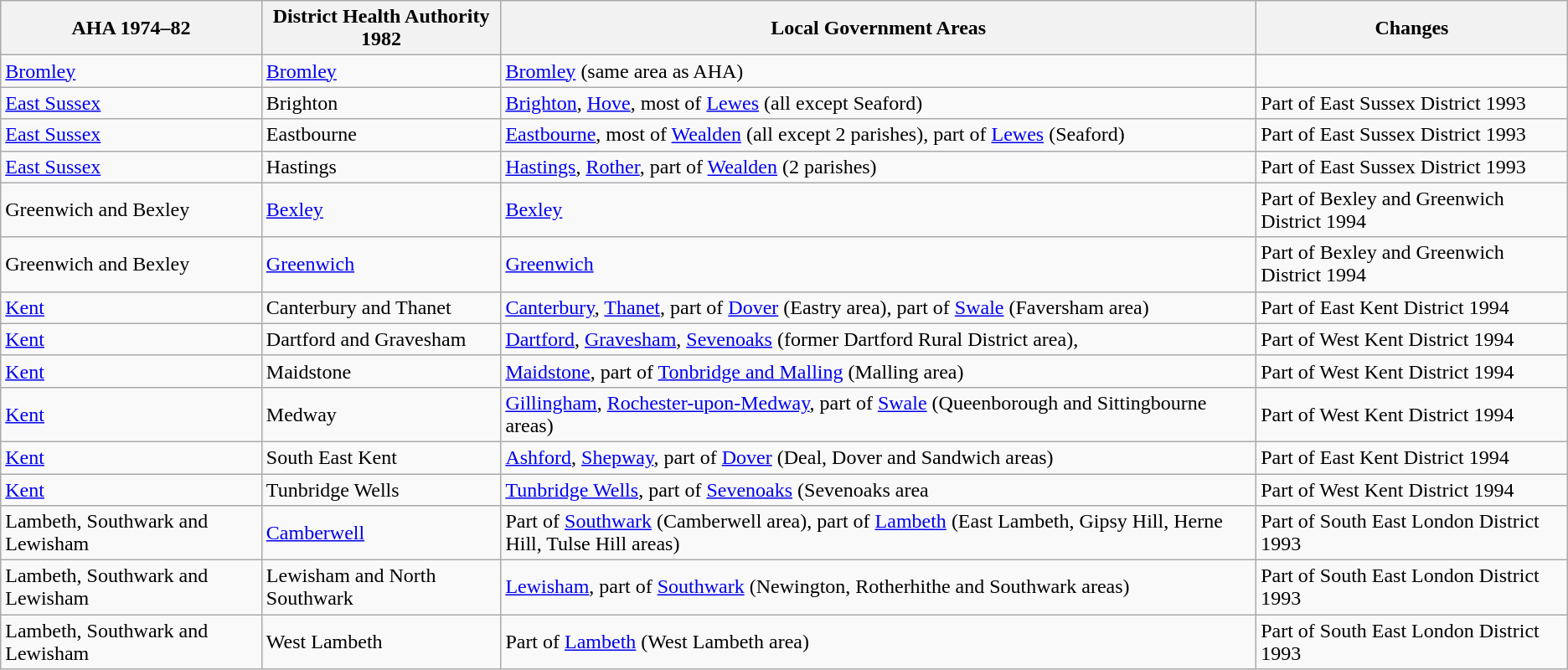<table class="wikitable">
<tr>
<th>AHA 1974–82</th>
<th>District Health Authority 1982</th>
<th>Local Government Areas</th>
<th>Changes</th>
</tr>
<tr>
<td><a href='#'>Bromley</a></td>
<td><a href='#'>Bromley</a></td>
<td><a href='#'>Bromley</a> (same area as AHA)</td>
<td></td>
</tr>
<tr>
<td><a href='#'>East Sussex</a></td>
<td>Brighton</td>
<td><a href='#'>Brighton</a>, <a href='#'>Hove</a>, most of <a href='#'>Lewes</a> (all except Seaford)</td>
<td>Part of East Sussex District 1993</td>
</tr>
<tr>
<td><a href='#'>East Sussex</a></td>
<td>Eastbourne</td>
<td><a href='#'>Eastbourne</a>, most of <a href='#'>Wealden</a> (all except 2 parishes), part of <a href='#'>Lewes</a> (Seaford)</td>
<td>Part of East Sussex District 1993</td>
</tr>
<tr>
<td><a href='#'>East Sussex</a></td>
<td>Hastings</td>
<td><a href='#'>Hastings</a>, <a href='#'>Rother</a>, part of <a href='#'>Wealden</a> (2 parishes)</td>
<td>Part of East Sussex District 1993</td>
</tr>
<tr>
<td>Greenwich and Bexley</td>
<td><a href='#'>Bexley</a></td>
<td><a href='#'>Bexley</a></td>
<td>Part of Bexley and Greenwich District 1994</td>
</tr>
<tr>
<td>Greenwich and Bexley</td>
<td><a href='#'>Greenwich</a></td>
<td><a href='#'>Greenwich</a></td>
<td>Part of Bexley and Greenwich District 1994</td>
</tr>
<tr>
<td><a href='#'>Kent</a></td>
<td>Canterbury and Thanet</td>
<td><a href='#'>Canterbury</a>, <a href='#'>Thanet</a>, part of <a href='#'>Dover</a> (Eastry area), part of <a href='#'>Swale</a> (Faversham area)</td>
<td>Part of East Kent District 1994</td>
</tr>
<tr>
<td><a href='#'>Kent</a></td>
<td>Dartford and Gravesham</td>
<td><a href='#'>Dartford</a>, <a href='#'>Gravesham</a>, <a href='#'>Sevenoaks</a> (former Dartford Rural District area),</td>
<td>Part of West Kent District 1994</td>
</tr>
<tr>
<td><a href='#'>Kent</a></td>
<td>Maidstone</td>
<td><a href='#'>Maidstone</a>, part of <a href='#'>Tonbridge and Malling</a> (Malling area)</td>
<td>Part of West Kent District 1994</td>
</tr>
<tr>
<td><a href='#'>Kent</a></td>
<td>Medway</td>
<td><a href='#'>Gillingham</a>, <a href='#'>Rochester-upon-Medway</a>, part of <a href='#'>Swale</a> (Queenborough and Sittingbourne areas)</td>
<td>Part of West Kent District 1994</td>
</tr>
<tr>
<td><a href='#'>Kent</a></td>
<td>South East Kent</td>
<td><a href='#'>Ashford</a>, <a href='#'>Shepway</a>, part of <a href='#'>Dover</a> (Deal, Dover and Sandwich areas)</td>
<td>Part of East Kent District 1994</td>
</tr>
<tr>
<td><a href='#'>Kent</a></td>
<td>Tunbridge Wells</td>
<td><a href='#'>Tunbridge Wells</a>, part of <a href='#'>Sevenoaks</a> (Sevenoaks area</td>
<td>Part of West Kent District 1994</td>
</tr>
<tr>
<td>Lambeth, Southwark and Lewisham</td>
<td><a href='#'>Camberwell</a></td>
<td>Part of <a href='#'>Southwark</a> (Camberwell area), part of <a href='#'>Lambeth</a> (East Lambeth, Gipsy Hill, Herne Hill, Tulse Hill areas)</td>
<td>Part of South East London District 1993</td>
</tr>
<tr>
<td>Lambeth, Southwark and Lewisham</td>
<td>Lewisham and North Southwark</td>
<td><a href='#'>Lewisham</a>, part of <a href='#'>Southwark</a> (Newington, Rotherhithe and Southwark areas)</td>
<td>Part of South East London District 1993</td>
</tr>
<tr>
<td>Lambeth, Southwark and Lewisham</td>
<td>West Lambeth</td>
<td>Part of <a href='#'>Lambeth</a> (West Lambeth area)</td>
<td>Part of South East London District 1993</td>
</tr>
</table>
